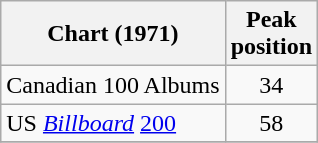<table class="wikitable" border="1">
<tr>
<th scope="col">Chart (1971)</th>
<th scope="col">Peak<br>position</th>
</tr>
<tr>
<td>Canadian 100 Albums</td>
<td style="text-align:center;">34</td>
</tr>
<tr>
<td>US <em><a href='#'>Billboard</a></em> <a href='#'>200</a></td>
<td style="text-align:center;">58</td>
</tr>
<tr>
</tr>
</table>
